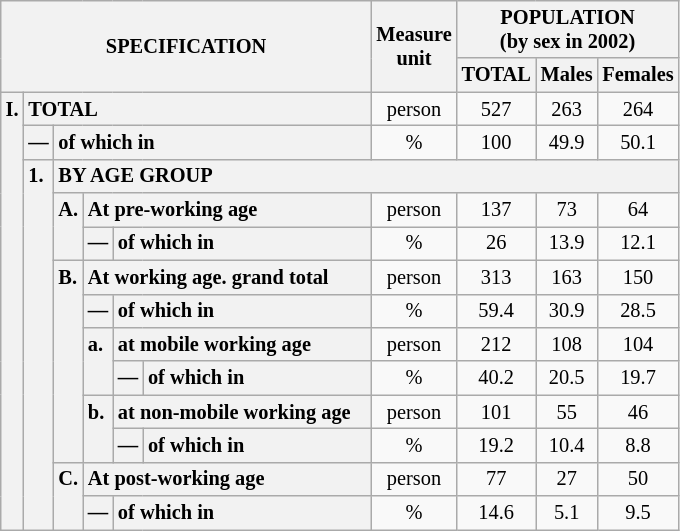<table class="wikitable" style="font-size:85%; text-align:center">
<tr>
<th rowspan="2" colspan="6">SPECIFICATION</th>
<th rowspan="2">Measure<br> unit</th>
<th colspan="3" rowspan="1">POPULATION<br> (by sex in 2002)</th>
</tr>
<tr>
<th>TOTAL</th>
<th>Males</th>
<th>Females</th>
</tr>
<tr>
<th style="text-align:left" valign="top" rowspan="13">I.</th>
<th style="text-align:left" colspan="5">TOTAL</th>
<td>person</td>
<td>527</td>
<td>263</td>
<td>264</td>
</tr>
<tr>
<th style="text-align:left" valign="top">—</th>
<th style="text-align:left" colspan="4">of which in</th>
<td>%</td>
<td>100</td>
<td>49.9</td>
<td>50.1</td>
</tr>
<tr>
<th style="text-align:left" valign="top" rowspan="11">1.</th>
<th style="text-align:left" colspan="19">BY AGE GROUP</th>
</tr>
<tr>
<th style="text-align:left" valign="top" rowspan="2">A.</th>
<th style="text-align:left" colspan="3">At pre-working age</th>
<td>person</td>
<td>137</td>
<td>73</td>
<td>64</td>
</tr>
<tr>
<th style="text-align:left" valign="top">—</th>
<th style="text-align:left" valign="top" colspan="2">of which in</th>
<td>%</td>
<td>26</td>
<td>13.9</td>
<td>12.1</td>
</tr>
<tr>
<th style="text-align:left" valign="top" rowspan="6">B.</th>
<th style="text-align:left" colspan="3">At working age. grand total</th>
<td>person</td>
<td>313</td>
<td>163</td>
<td>150</td>
</tr>
<tr>
<th style="text-align:left" valign="top">—</th>
<th style="text-align:left" valign="top" colspan="2">of which in</th>
<td>%</td>
<td>59.4</td>
<td>30.9</td>
<td>28.5</td>
</tr>
<tr>
<th style="text-align:left" valign="top" rowspan="2">a.</th>
<th style="text-align:left" colspan="2">at mobile working age</th>
<td>person</td>
<td>212</td>
<td>108</td>
<td>104</td>
</tr>
<tr>
<th style="text-align:left" valign="top">—</th>
<th style="text-align:left" valign="top" colspan="1">of which in                        </th>
<td>%</td>
<td>40.2</td>
<td>20.5</td>
<td>19.7</td>
</tr>
<tr>
<th style="text-align:left" valign="top" rowspan="2">b.</th>
<th style="text-align:left" colspan="2">at non-mobile working age</th>
<td>person</td>
<td>101</td>
<td>55</td>
<td>46</td>
</tr>
<tr>
<th style="text-align:left" valign="top">—</th>
<th style="text-align:left" valign="top" colspan="1">of which in                        </th>
<td>%</td>
<td>19.2</td>
<td>10.4</td>
<td>8.8</td>
</tr>
<tr>
<th style="text-align:left" valign="top" rowspan="2">C.</th>
<th style="text-align:left" colspan="3">At post-working age</th>
<td>person</td>
<td>77</td>
<td>27</td>
<td>50</td>
</tr>
<tr>
<th style="text-align:left" valign="top">—</th>
<th style="text-align:left" valign="top" colspan="2">of which in</th>
<td>%</td>
<td>14.6</td>
<td>5.1</td>
<td>9.5</td>
</tr>
</table>
